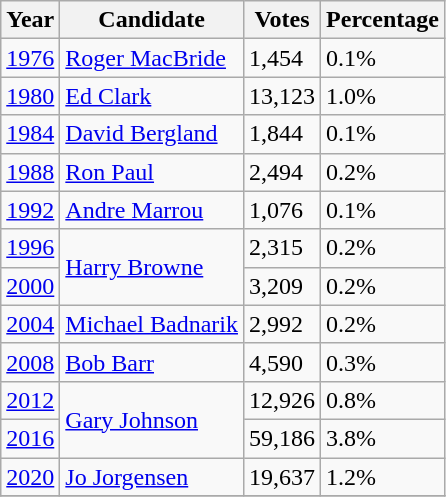<table class="wikitable">
<tr>
<th>Year</th>
<th>Candidate</th>
<th>Votes</th>
<th>Percentage</th>
</tr>
<tr>
<td><a href='#'>1976</a></td>
<td><a href='#'>Roger MacBride</a></td>
<td>1,454</td>
<td>0.1%</td>
</tr>
<tr>
<td><a href='#'>1980</a></td>
<td><a href='#'>Ed Clark</a></td>
<td>13,123</td>
<td>1.0%</td>
</tr>
<tr>
<td><a href='#'>1984</a></td>
<td><a href='#'>David Bergland</a></td>
<td>1,844</td>
<td>0.1%</td>
</tr>
<tr>
<td><a href='#'>1988</a></td>
<td><a href='#'>Ron Paul</a></td>
<td>2,494</td>
<td>0.2%</td>
</tr>
<tr>
<td><a href='#'>1992</a></td>
<td><a href='#'>Andre Marrou</a></td>
<td>1,076</td>
<td>0.1%</td>
</tr>
<tr>
<td><a href='#'>1996</a></td>
<td rowspan="2"><a href='#'>Harry Browne</a></td>
<td>2,315</td>
<td>0.2%</td>
</tr>
<tr>
<td><a href='#'>2000</a></td>
<td>3,209</td>
<td>0.2%</td>
</tr>
<tr>
<td><a href='#'>2004</a></td>
<td><a href='#'>Michael Badnarik</a></td>
<td>2,992</td>
<td>0.2%</td>
</tr>
<tr>
<td><a href='#'>2008</a></td>
<td><a href='#'>Bob Barr</a></td>
<td>4,590</td>
<td>0.3%</td>
</tr>
<tr>
<td><a href='#'>2012</a></td>
<td rowspan="2"><a href='#'>Gary Johnson</a></td>
<td>12,926</td>
<td>0.8%</td>
</tr>
<tr>
<td><a href='#'>2016</a></td>
<td>59,186</td>
<td>3.8%</td>
</tr>
<tr>
<td><a href='#'>2020</a></td>
<td><a href='#'>Jo Jorgensen</a></td>
<td>19,637</td>
<td>1.2%</td>
</tr>
<tr>
</tr>
</table>
